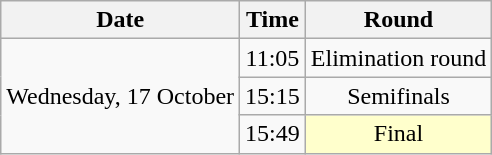<table class = "wikitable" style="text-align:center;">
<tr>
<th>Date</th>
<th>Time</th>
<th>Round</th>
</tr>
<tr>
<td rowspan=3>Wednesday, 17 October</td>
<td>11:05</td>
<td>Elimination round</td>
</tr>
<tr>
<td>15:15</td>
<td>Semifinals</td>
</tr>
<tr>
<td>15:49</td>
<td bgcolor=ffffcc>Final</td>
</tr>
</table>
